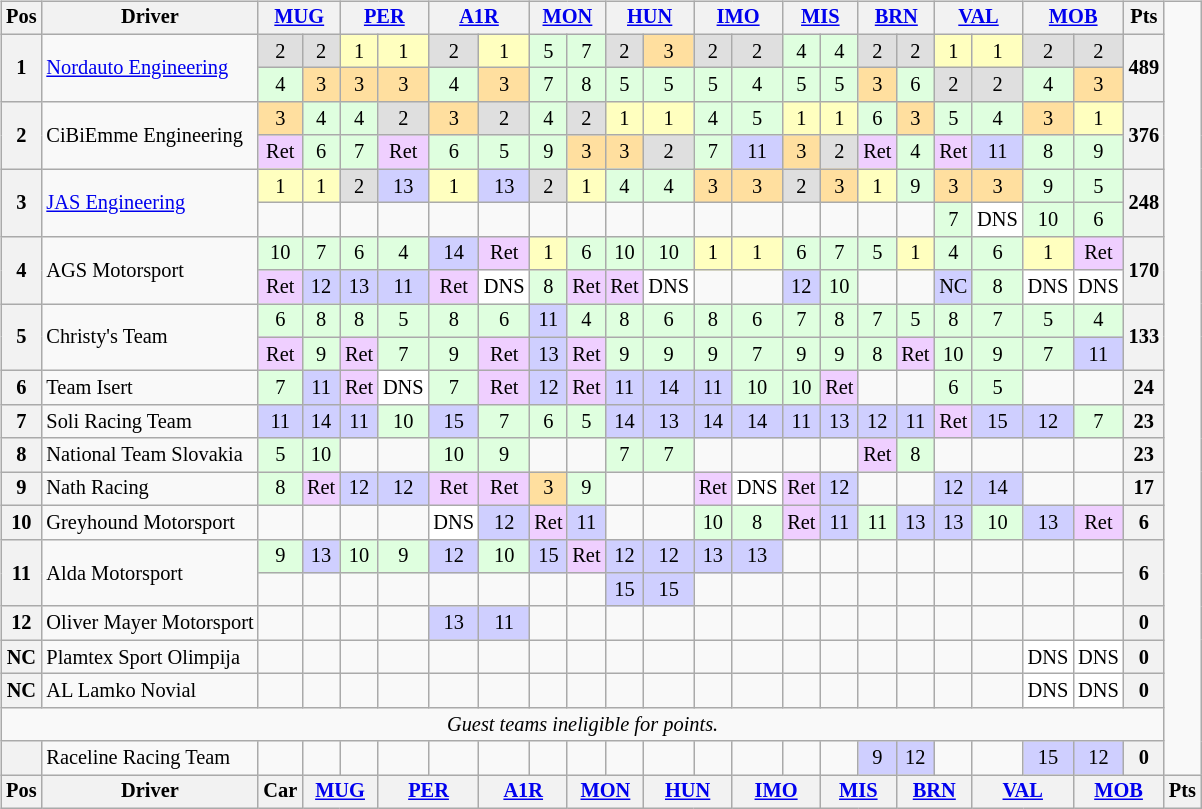<table>
<tr>
<td><br><table class="wikitable" style="font-size: 85%; text-align: center;">
<tr style="vertical-align:top">
<th style="vertical-align:middle">Pos</th>
<th style="vertical-align:middle">Driver</th>
<th colspan="2"><a href='#'>MUG</a><br></th>
<th colspan="2"><a href='#'>PER</a><br></th>
<th colspan="2"><a href='#'>A1R</a><br></th>
<th colspan="2"><a href='#'>MON</a><br></th>
<th colspan=2><a href='#'>HUN</a><br></th>
<th colspan=2><a href='#'>IMO</a><br></th>
<th colspan=2><a href='#'>MIS</a><br></th>
<th colspan=2><a href='#'>BRN</a><br></th>
<th colspan=2><a href='#'>VAL</a><br></th>
<th colspan=2><a href='#'>MOB</a><br></th>
<th style="vertical-align:middle">Pts</th>
</tr>
<tr>
<th rowspan=2>1</th>
<td rowspan=2 style="text-align:left"><a href='#'>Nordauto Engineering</a></td>
<td style="background:#DFDFDF;">2</td>
<td style="background:#DFDFDF;">2</td>
<td style="background:#FFFFBF;">1</td>
<td style="background:#FFFFBF;">1</td>
<td style="background:#DFDFDF;">2</td>
<td style="background:#FFFFBF;">1</td>
<td style="background:#DFFFDF;">5</td>
<td style="background:#DFFFDF;">7</td>
<td style="background:#DFDFDF;">2</td>
<td style="background:#FFDF9F;">3</td>
<td style="background:#DFDFDF;">2</td>
<td style="background:#DFDFDF;">2</td>
<td style="background:#DFFFDF;">4</td>
<td style="background:#DFFFDF;">4</td>
<td style="background:#DFDFDF;">2</td>
<td style="background:#DFDFDF;">2</td>
<td style="background:#FFFFBF;">1</td>
<td style="background:#FFFFBF;">1</td>
<td style="background:#DFDFDF;">2</td>
<td style="background:#DFDFDF;">2</td>
<th rowspan=2>489</th>
</tr>
<tr>
<td style="background:#DFFFDF;">4</td>
<td style="background:#FFDF9F;">3</td>
<td style="background:#FFDF9F;">3</td>
<td style="background:#FFDF9F;">3</td>
<td style="background:#DFFFDF;">4</td>
<td style="background:#FFDF9F;">3</td>
<td style="background:#DFFFDF;">7</td>
<td style="background:#DFFFDF;">8</td>
<td style="background:#DFFFDF;">5</td>
<td style="background:#DFFFDF;">5</td>
<td style="background:#DFFFDF;">5</td>
<td style="background:#DFFFDF;">4</td>
<td style="background:#DFFFDF;">5</td>
<td style="background:#DFFFDF;">5</td>
<td style="background:#FFDF9F;">3</td>
<td style="background:#DFFFDF;">6</td>
<td style="background:#DFDFDF;">2</td>
<td style="background:#DFDFDF;">2</td>
<td style="background:#DFFFDF;">4</td>
<td style="background:#FFDF9F;">3</td>
</tr>
<tr>
<th rowspan=2>2</th>
<td rowspan=2 style="text-align:left">CiBiEmme Engineering</td>
<td style="background:#FFDF9F;">3</td>
<td style="background:#DFFFDF;">4</td>
<td style="background:#DFFFDF;">4</td>
<td style="background:#DFDFDF;">2</td>
<td style="background:#FFDF9F;">3</td>
<td style="background:#DFDFDF;">2</td>
<td style="background:#DFFFDF;">4</td>
<td style="background:#DFDFDF;">2</td>
<td style="background:#FFFFBF;">1</td>
<td style="background:#FFFFBF;">1</td>
<td style="background:#DFFFDF;">4</td>
<td style="background:#DFFFDF;">5</td>
<td style="background:#FFFFBF;">1</td>
<td style="background:#FFFFBF;">1</td>
<td style="background:#DFFFDF;">6</td>
<td style="background:#FFDF9F;">3</td>
<td style="background:#DFFFDF;">5</td>
<td style="background:#DFFFDF;">4</td>
<td style="background:#FFDF9F;">3</td>
<td style="background:#FFFFBF;">1</td>
<th rowspan=2>376</th>
</tr>
<tr>
<td style="background:#EFCFFF;">Ret</td>
<td style="background:#DFFFDF;">6</td>
<td style="background:#DFFFDF;">7</td>
<td style="background:#EFCFFF;">Ret</td>
<td style="background:#DFFFDF;">6</td>
<td style="background:#DFFFDF;">5</td>
<td style="background:#DFFFDF;">9</td>
<td style="background:#FFDF9F;">3</td>
<td style="background:#FFDF9F;">3</td>
<td style="background:#DFDFDF;">2</td>
<td style="background:#DFFFDF;">7</td>
<td style="background:#CFCFFF;">11</td>
<td style="background:#FFDF9F;">3</td>
<td style="background:#DFDFDF;">2</td>
<td style="background:#EFCFFF;">Ret</td>
<td style="background:#DFFFDF;">4</td>
<td style="background:#EFCFFF;">Ret</td>
<td style="background:#CFCFFF;">11</td>
<td style="background:#DFFFDF;">8</td>
<td style="background:#DFFFDF;">9</td>
</tr>
<tr>
<th rowspan=2>3</th>
<td rowspan=2 style="text-align:left"><a href='#'>JAS Engineering</a></td>
<td style="background:#FFFFBF;">1</td>
<td style="background:#FFFFBF;">1</td>
<td style="background:#DFDFDF;">2</td>
<td style="background:#CFCFFF;">13</td>
<td style="background:#FFFFBF;">1</td>
<td style="background:#CFCFFF;">13</td>
<td style="background:#DFDFDF;">2</td>
<td style="background:#FFFFBF;">1</td>
<td style="background:#DFFFDF;">4</td>
<td style="background:#DFFFDF;">4</td>
<td style="background:#FFDF9F;">3</td>
<td style="background:#FFDF9F;">3</td>
<td style="background:#DFDFDF;">2</td>
<td style="background:#FFDF9F;">3</td>
<td style="background:#FFFFBF;">1</td>
<td style="background:#DFFFDF;">9</td>
<td style="background:#FFDF9F;">3</td>
<td style="background:#FFDF9F;">3</td>
<td style="background:#DFFFDF;">9</td>
<td style="background:#DFFFDF;">5</td>
<th rowspan=2>248</th>
</tr>
<tr>
<td></td>
<td></td>
<td></td>
<td></td>
<td></td>
<td></td>
<td></td>
<td></td>
<td></td>
<td></td>
<td></td>
<td></td>
<td></td>
<td></td>
<td></td>
<td></td>
<td style="background:#DFFFDF;">7</td>
<td style="background:#FFFFFF;">DNS</td>
<td style="background:#DFFFDF;">10</td>
<td style="background:#DFFFDF;">6</td>
</tr>
<tr>
<th rowspan=2>4</th>
<td rowspan=2 style="text-align:left">AGS Motorsport</td>
<td style="background:#DFFFDF;">10</td>
<td style="background:#DFFFDF;">7</td>
<td style="background:#DFFFDF;">6</td>
<td style="background:#DFFFDF;">4</td>
<td style="background:#CFCFFF;">14</td>
<td style="background:#EFCFFF;">Ret</td>
<td style="background:#FFFFBF;">1</td>
<td style="background:#DFFFDF;">6</td>
<td style="background:#DFFFDF;">10</td>
<td style="background:#DFFFDF;">10</td>
<td style="background:#FFFFBF;">1</td>
<td style="background:#FFFFBF;">1</td>
<td style="background:#DFFFDF;">6</td>
<td style="background:#DFFFDF;">7</td>
<td style="background:#DFFFDF;">5</td>
<td style="background:#FFFFBF;">1</td>
<td style="background:#DFFFDF;">4</td>
<td style="background:#DFFFDF;">6</td>
<td style="background:#FFFFBF;">1</td>
<td style="background:#EFCFFF;">Ret</td>
<th rowspan=2>170</th>
</tr>
<tr>
<td style="background:#EFCFFF;">Ret</td>
<td style="background:#CFCFFF;">12</td>
<td style="background:#CFCFFF;">13</td>
<td style="background:#CFCFFF;">11</td>
<td style="background:#EFCFFF;">Ret</td>
<td style="background:#FFFFFF;">DNS</td>
<td style="background:#DFFFDF;">8</td>
<td style="background:#EFCFFF;">Ret</td>
<td style="background:#EFCFFF;">Ret</td>
<td style="background:#FFFFFF;">DNS</td>
<td></td>
<td></td>
<td style="background:#CFCFFF;">12</td>
<td style="background:#DFFFDF;">10</td>
<td></td>
<td></td>
<td style="background:#CFCFFF;">NC</td>
<td style="background:#DFFFDF;">8</td>
<td style="background:#FFFFFF;">DNS</td>
<td style="background:#FFFFFF;">DNS</td>
</tr>
<tr>
<th rowspan=2>5</th>
<td rowspan=2 style="text-align:left">Christy's Team</td>
<td style="background:#DFFFDF;">6</td>
<td style="background:#DFFFDF;">8</td>
<td style="background:#DFFFDF;">8</td>
<td style="background:#DFFFDF;">5</td>
<td style="background:#DFFFDF;">8</td>
<td style="background:#DFFFDF;">6</td>
<td style="background:#CFCFFF;">11</td>
<td style="background:#DFFFDF;">4</td>
<td style="background:#DFFFDF;">8</td>
<td style="background:#DFFFDF;">6</td>
<td style="background:#DFFFDF;">8</td>
<td style="background:#DFFFDF;">6</td>
<td style="background:#DFFFDF;">7</td>
<td style="background:#DFFFDF;">8</td>
<td style="background:#DFFFDF;">7</td>
<td style="background:#DFFFDF;">5</td>
<td style="background:#DFFFDF;">8</td>
<td style="background:#DFFFDF;">7</td>
<td style="background:#DFFFDF;">5</td>
<td style="background:#DFFFDF;">4</td>
<th rowspan=2>133</th>
</tr>
<tr>
<td style="background:#EFCFFF;">Ret</td>
<td style="background:#DFFFDF;">9</td>
<td style="background:#EFCFFF;">Ret</td>
<td style="background:#DFFFDF;">7</td>
<td style="background:#DFFFDF;">9</td>
<td style="background:#EFCFFF;">Ret</td>
<td style="background:#CFCFFF;">13</td>
<td style="background:#EFCFFF;">Ret</td>
<td style="background:#DFFFDF;">9</td>
<td style="background:#DFFFDF;">9</td>
<td style="background:#DFFFDF;">9</td>
<td style="background:#DFFFDF;">7</td>
<td style="background:#DFFFDF;">9</td>
<td style="background:#DFFFDF;">9</td>
<td style="background:#DFFFDF;">8</td>
<td style="background:#EFCFFF;">Ret</td>
<td style="background:#DFFFDF;">10</td>
<td style="background:#DFFFDF;">9</td>
<td style="background:#DFFFDF;">7</td>
<td style="background:#CFCFFF;">11</td>
</tr>
<tr>
<th>6</th>
<td style="text-align:left">Team Isert</td>
<td style="background:#DFFFDF;">7</td>
<td style="background:#CFCFFF;">11</td>
<td style="background:#EFCFFF;">Ret</td>
<td style="background:#FFFFFF;">DNS</td>
<td style="background:#DFFFDF;">7</td>
<td style="background:#EFCFFF;">Ret</td>
<td style="background:#CFCFFF;">12</td>
<td style="background:#EFCFFF;">Ret</td>
<td style="background:#CFCFFF;">11</td>
<td style="background:#CFCFFF;">14</td>
<td style="background:#CFCFFF;">11</td>
<td style="background:#DFFFDF;">10</td>
<td style="background:#DFFFDF;">10</td>
<td style="background:#EFCFFF;">Ret</td>
<td></td>
<td></td>
<td style="background:#DFFFDF;">6</td>
<td style="background:#DFFFDF;">5</td>
<td></td>
<td></td>
<th>24</th>
</tr>
<tr>
<th>7</th>
<td style="text-align:left">Soli Racing Team</td>
<td style="background:#CFCFFF;">11</td>
<td style="background:#CFCFFF;">14</td>
<td style="background:#CFCFFF;">11</td>
<td style="background:#DFFFDF;">10</td>
<td style="background:#CFCFFF;">15</td>
<td style="background:#DFFFDF;">7</td>
<td style="background:#DFFFDF;">6</td>
<td style="background:#DFFFDF;">5</td>
<td style="background:#CFCFFF;">14</td>
<td style="background:#CFCFFF;">13</td>
<td style="background:#CFCFFF;">14</td>
<td style="background:#CFCFFF;">14</td>
<td style="background:#CFCFFF;">11</td>
<td style="background:#CFCFFF;">13</td>
<td style="background:#CFCFFF;">12</td>
<td style="background:#CFCFFF;">11</td>
<td style="background:#EFCFFF;">Ret</td>
<td style="background:#CFCFFF;">15</td>
<td style="background:#CFCFFF;">12</td>
<td style="background:#DFFFDF;">7</td>
<th>23</th>
</tr>
<tr>
<th>8</th>
<td style="text-align:left">National Team Slovakia</td>
<td style="background:#DFFFDF;">5</td>
<td style="background:#DFFFDF;">10</td>
<td></td>
<td></td>
<td style="background:#DFFFDF;">10</td>
<td style="background:#DFFFDF;">9</td>
<td></td>
<td></td>
<td style="background:#DFFFDF;">7</td>
<td style="background:#DFFFDF;">7</td>
<td></td>
<td></td>
<td></td>
<td></td>
<td style="background:#EFCFFF;">Ret</td>
<td style="background:#DFFFDF;">8</td>
<td></td>
<td></td>
<td></td>
<td></td>
<th>23</th>
</tr>
<tr>
<th>9</th>
<td style="text-align:left">Nath Racing</td>
<td style="background:#DFFFDF;">8</td>
<td style="background:#EFCFFF;">Ret</td>
<td style="background:#CFCFFF;">12</td>
<td style="background:#CFCFFF;">12</td>
<td style="background:#EFCFFF;">Ret</td>
<td style="background:#EFCFFF;">Ret</td>
<td style="background:#FFDF9F;">3</td>
<td style="background:#DFFFDF;">9</td>
<td></td>
<td></td>
<td style="background:#EFCFFF;">Ret</td>
<td style="background:#FFFFFF;">DNS</td>
<td style="background:#EFCFFF;">Ret</td>
<td style="background:#CFCFFF;">12</td>
<td></td>
<td></td>
<td style="background:#CFCFFF;">12</td>
<td style="background:#CFCFFF;">14</td>
<td></td>
<td></td>
<th>17</th>
</tr>
<tr>
<th>10</th>
<td style="text-align:left">Greyhound Motorsport</td>
<td></td>
<td></td>
<td></td>
<td></td>
<td style="background:#FFFFFF;">DNS</td>
<td style="background:#CFCFFF;">12</td>
<td style="background:#EFCFFF;">Ret</td>
<td style="background:#CFCFFF;">11</td>
<td></td>
<td></td>
<td style="background:#DFFFDF;">10</td>
<td style="background:#DFFFDF;">8</td>
<td style="background:#EFCFFF;">Ret</td>
<td style="background:#CFCFFF;">11</td>
<td style="background:#DFFFDF;">11</td>
<td style="background:#CFCFFF;">13</td>
<td style="background:#CFCFFF;">13</td>
<td style="background:#DFFFDF;">10</td>
<td style="background:#CFCFFF;">13</td>
<td style="background:#EFCFFF;">Ret</td>
<th>6</th>
</tr>
<tr>
<th rowspan=2>11</th>
<td rowspan=2 style="text-align:left">Alda Motorsport</td>
<td style="background:#DFFFDF;">9</td>
<td style="background:#CFCFFF;">13</td>
<td style="background:#DFFFDF;">10</td>
<td style="background:#DFFFDF;">9</td>
<td style="background:#CFCFFF;">12</td>
<td style="background:#DFFFDF;">10</td>
<td style="background:#CFCFFF;">15</td>
<td style="background:#EFCFFF;">Ret</td>
<td style="background:#CFCFFF;">12</td>
<td style="background:#CFCFFF;">12</td>
<td style="background:#CFCFFF;">13</td>
<td style="background:#CFCFFF;">13</td>
<td></td>
<td></td>
<td></td>
<td></td>
<td></td>
<td></td>
<td></td>
<td></td>
<th rowspan=2>6</th>
</tr>
<tr>
<td></td>
<td></td>
<td></td>
<td></td>
<td></td>
<td></td>
<td></td>
<td></td>
<td style="background:#CFCFFF;">15</td>
<td style="background:#CFCFFF;">15</td>
<td></td>
<td></td>
<td></td>
<td></td>
<td></td>
<td></td>
<td></td>
<td></td>
<td></td>
<td></td>
</tr>
<tr>
<th>12</th>
<td style="text-align:left">Oliver Mayer Motorsport</td>
<td></td>
<td></td>
<td></td>
<td></td>
<td style="background:#CFCFFF;">13</td>
<td style="background:#CFCFFF;">11</td>
<td></td>
<td></td>
<td></td>
<td></td>
<td></td>
<td></td>
<td></td>
<td></td>
<td></td>
<td></td>
<td></td>
<td></td>
<td></td>
<td></td>
<th>0</th>
</tr>
<tr>
<th>NC</th>
<td style="text-align:left">Plamtex Sport Olimpija</td>
<td></td>
<td></td>
<td></td>
<td></td>
<td></td>
<td></td>
<td></td>
<td></td>
<td></td>
<td></td>
<td></td>
<td></td>
<td></td>
<td></td>
<td></td>
<td></td>
<td></td>
<td></td>
<td style="background:#FFFFFF;">DNS</td>
<td style="background:#FFFFFF;">DNS</td>
<th>0</th>
</tr>
<tr>
<th>NC</th>
<td style="text-align:left">AL Lamko Novial</td>
<td></td>
<td></td>
<td></td>
<td></td>
<td></td>
<td></td>
<td></td>
<td></td>
<td></td>
<td></td>
<td></td>
<td></td>
<td></td>
<td></td>
<td></td>
<td></td>
<td></td>
<td></td>
<td style="background:#FFFFFF;">DNS</td>
<td style="background:#FFFFFF;">DNS</td>
<th>0</th>
</tr>
<tr>
<td colspan=23 style="text-align:center"><em>Guest teams ineligible for points.</em></td>
</tr>
<tr>
<th></th>
<td style="text-align:left">Raceline Racing Team</td>
<td></td>
<td></td>
<td></td>
<td></td>
<td></td>
<td></td>
<td></td>
<td></td>
<td></td>
<td></td>
<td></td>
<td></td>
<td></td>
<td></td>
<td style="background:#CFCFFF;">9</td>
<td style="background:#CFCFFF;">12</td>
<td></td>
<td></td>
<td style="background:#CFCFFF;">15</td>
<td style="background:#CFCFFF;">12</td>
<th>0</th>
</tr>
<tr>
<th style="vertical-align:middle">Pos</th>
<th style="vertical-align:middle">Driver</th>
<th style="vertical-align:middle">Car</th>
<th colspan="2"><a href='#'>MUG</a><br></th>
<th colspan="2"><a href='#'>PER</a><br></th>
<th colspan="2"><a href='#'>A1R</a><br></th>
<th colspan="2"><a href='#'>MON</a><br></th>
<th colspan=2><a href='#'>HUN</a><br></th>
<th colspan=2><a href='#'>IMO</a><br></th>
<th colspan=2><a href='#'>MIS</a><br></th>
<th colspan=2><a href='#'>BRN</a><br></th>
<th colspan=2><a href='#'>VAL</a><br></th>
<th colspan=2><a href='#'>MOB</a><br></th>
<th style="vertical-align:middle">Pts</th>
</tr>
</table>
</td>
<td style="vertical-align:top"><br></td>
</tr>
</table>
